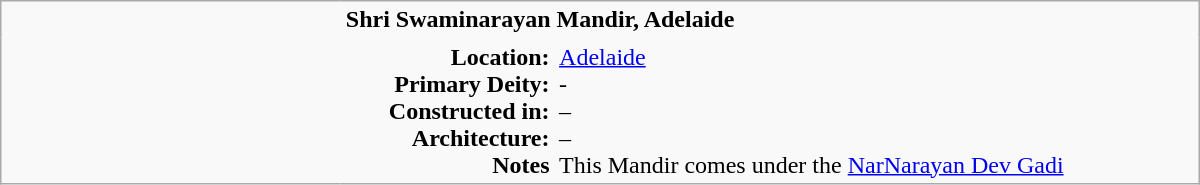<table class="wikitable plain" border="0" width="800">
<tr>
<td width="220px" rowspan="2" style="border:none;"></td>
<td valign="top" colspan=2 style="border:none;"><strong>Shri Swaminarayan Mandir, Adelaide</strong></td>
</tr>
<tr>
<td valign="top" style="text-align:right; border:none;"><strong>Location:</strong> <br><strong>Primary Deity:</strong><br><strong>Constructed in:</strong><br><strong>Architecture:</strong><br><strong>Notes</strong></td>
<td valign="top" style="border:none;"><a href='#'>Adelaide</a> <br>- <br>– <br>– <br>This Mandir comes under the <a href='#'>NarNarayan Dev Gadi</a></td>
</tr>
</table>
